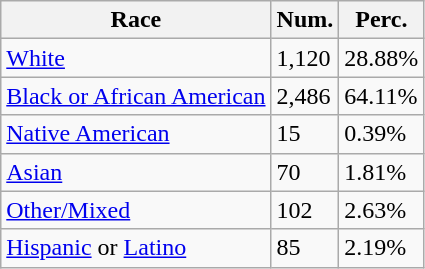<table class="wikitable">
<tr>
<th>Race</th>
<th>Num.</th>
<th>Perc.</th>
</tr>
<tr>
<td><a href='#'>White</a></td>
<td>1,120</td>
<td>28.88%</td>
</tr>
<tr>
<td><a href='#'>Black or African American</a></td>
<td>2,486</td>
<td>64.11%</td>
</tr>
<tr>
<td><a href='#'>Native American</a></td>
<td>15</td>
<td>0.39%</td>
</tr>
<tr>
<td><a href='#'>Asian</a></td>
<td>70</td>
<td>1.81%</td>
</tr>
<tr>
<td><a href='#'>Other/Mixed</a></td>
<td>102</td>
<td>2.63%</td>
</tr>
<tr>
<td><a href='#'>Hispanic</a> or <a href='#'>Latino</a></td>
<td>85</td>
<td>2.19%</td>
</tr>
</table>
